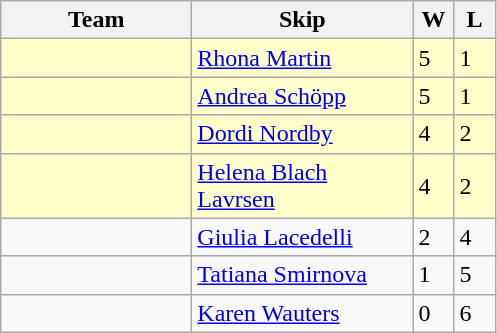<table class="wikitable">
<tr>
<th width="120">Team</th>
<th width="140">Skip</th>
<th width="20">W</th>
<th width="20">L</th>
</tr>
<tr bgcolor="#ffffcc">
<td></td>
<td><a href='#'>Rhona Martin</a></td>
<td>5</td>
<td>1</td>
</tr>
<tr bgcolor="#ffffcc">
<td></td>
<td><a href='#'>Andrea Schöpp</a></td>
<td>5</td>
<td>1</td>
</tr>
<tr bgcolor="#ffffcc">
<td></td>
<td><a href='#'>Dordi Nordby</a></td>
<td>4</td>
<td>2</td>
</tr>
<tr bgcolor="#ffffcc">
<td></td>
<td><a href='#'>Helena Blach Lavrsen</a></td>
<td>4</td>
<td>2</td>
</tr>
<tr>
<td></td>
<td><a href='#'>Giulia Lacedelli</a></td>
<td>2</td>
<td>4</td>
</tr>
<tr>
<td></td>
<td><a href='#'>Tatiana Smirnova</a></td>
<td>1</td>
<td>5</td>
</tr>
<tr>
<td></td>
<td><a href='#'>Karen Wauters</a></td>
<td>0</td>
<td>6</td>
</tr>
</table>
